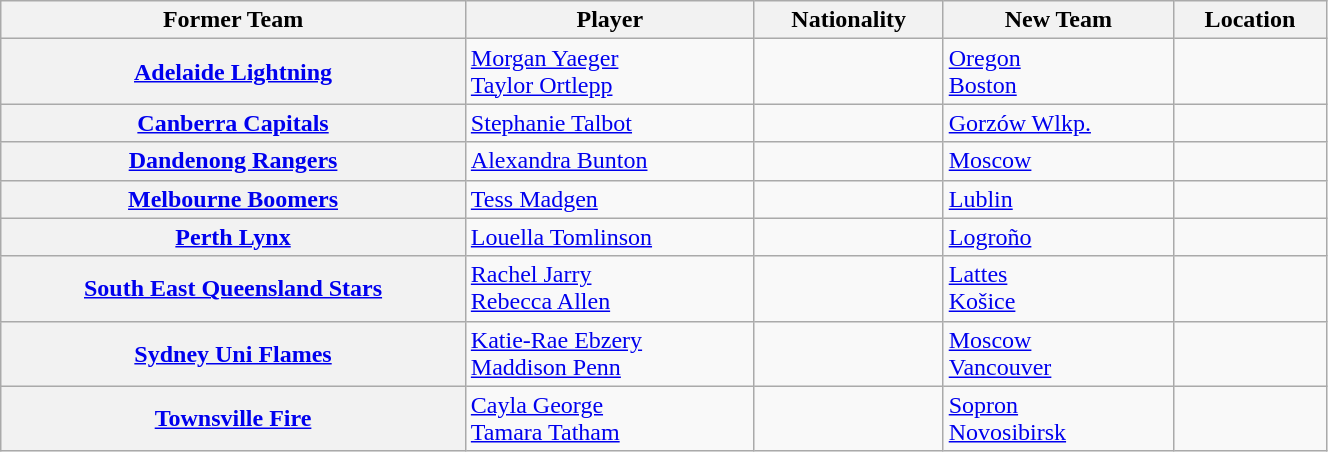<table class="wikitable" style="width:70%;">
<tr>
<th scope="col">Former Team</th>
<th scope="col">Player</th>
<th scope="col">Nationality</th>
<th scope="col">New Team</th>
<th scope="col">Location</th>
</tr>
<tr>
<th scope="row"><a href='#'>Adelaide Lightning</a></th>
<td><a href='#'>Morgan Yaeger</a> <br> <a href='#'>Taylor Ortlepp</a></td>
<td> <br> </td>
<td><a href='#'>Oregon</a> <br> <a href='#'>Boston</a></td>
<td> <br> </td>
</tr>
<tr>
<th scope="row"><a href='#'>Canberra Capitals</a></th>
<td><a href='#'>Stephanie Talbot</a></td>
<td></td>
<td><a href='#'>Gorzów Wlkp.</a></td>
<td></td>
</tr>
<tr>
<th scope="row"><a href='#'>Dandenong Rangers</a></th>
<td><a href='#'>Alexandra Bunton</a></td>
<td></td>
<td><a href='#'>Moscow</a></td>
<td></td>
</tr>
<tr>
<th scope="row"><a href='#'>Melbourne Boomers</a></th>
<td><a href='#'>Tess Madgen</a></td>
<td></td>
<td><a href='#'>Lublin</a></td>
<td></td>
</tr>
<tr>
<th scope="row"><a href='#'>Perth Lynx</a></th>
<td><a href='#'>Louella Tomlinson</a></td>
<td></td>
<td><a href='#'>Logroño</a></td>
<td></td>
</tr>
<tr>
<th scope="row"><a href='#'>South East Queensland Stars</a></th>
<td><a href='#'>Rachel Jarry</a> <br> <a href='#'>Rebecca Allen</a></td>
<td> <br> </td>
<td><a href='#'>Lattes</a> <br> <a href='#'>Košice</a></td>
<td> <br> </td>
</tr>
<tr>
<th scope="row"><a href='#'>Sydney Uni Flames</a></th>
<td><a href='#'>Katie-Rae Ebzery</a> <br> <a href='#'>Maddison Penn</a></td>
<td> <br> </td>
<td><a href='#'>Moscow</a> <br> <a href='#'>Vancouver</a></td>
<td> <br> </td>
</tr>
<tr>
<th scope="row"><a href='#'>Townsville Fire</a></th>
<td><a href='#'>Cayla George</a> <br> <a href='#'>Tamara Tatham</a></td>
<td> <br> </td>
<td><a href='#'>Sopron</a> <br> <a href='#'>Novosibirsk</a></td>
<td> <br> </td>
</tr>
</table>
